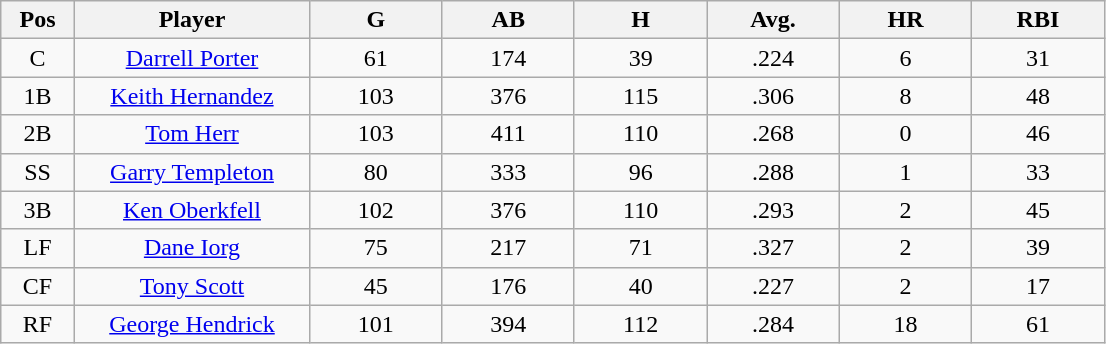<table class="wikitable sortable">
<tr>
<th bgcolor="#DDDDFF" width="5%">Pos</th>
<th bgcolor="#DDDDFF" width="16%">Player</th>
<th bgcolor="#DDDDFF" width="9%">G</th>
<th bgcolor="#DDDDFF" width="9%">AB</th>
<th bgcolor="#DDDDFF" width="9%">H</th>
<th bgcolor="#DDDDFF" width="9%">Avg.</th>
<th bgcolor="#DDDDFF" width="9%">HR</th>
<th bgcolor="#DDDDFF" width="9%">RBI</th>
</tr>
<tr align=center>
<td>C</td>
<td><a href='#'>Darrell Porter</a></td>
<td>61</td>
<td>174</td>
<td>39</td>
<td>.224</td>
<td>6</td>
<td>31</td>
</tr>
<tr align=center>
<td>1B</td>
<td><a href='#'>Keith Hernandez</a></td>
<td>103</td>
<td>376</td>
<td>115</td>
<td>.306</td>
<td>8</td>
<td>48</td>
</tr>
<tr align=center>
<td>2B</td>
<td><a href='#'>Tom Herr</a></td>
<td>103</td>
<td>411</td>
<td>110</td>
<td>.268</td>
<td>0</td>
<td>46</td>
</tr>
<tr align=center>
<td>SS</td>
<td><a href='#'>Garry Templeton</a></td>
<td>80</td>
<td>333</td>
<td>96</td>
<td>.288</td>
<td>1</td>
<td>33</td>
</tr>
<tr align=center>
<td>3B</td>
<td><a href='#'>Ken Oberkfell</a></td>
<td>102</td>
<td>376</td>
<td>110</td>
<td>.293</td>
<td>2</td>
<td>45</td>
</tr>
<tr align=center>
<td>LF</td>
<td><a href='#'>Dane Iorg</a></td>
<td>75</td>
<td>217</td>
<td>71</td>
<td>.327</td>
<td>2</td>
<td>39</td>
</tr>
<tr align=center>
<td>CF</td>
<td><a href='#'>Tony Scott</a></td>
<td>45</td>
<td>176</td>
<td>40</td>
<td>.227</td>
<td>2</td>
<td>17</td>
</tr>
<tr align=center>
<td>RF</td>
<td><a href='#'>George Hendrick</a></td>
<td>101</td>
<td>394</td>
<td>112</td>
<td>.284</td>
<td>18</td>
<td>61</td>
</tr>
</table>
